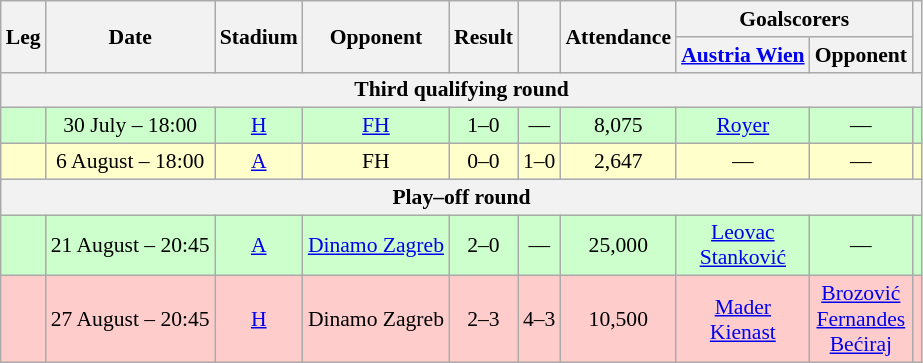<table class="wikitable" Style="text-align: center;font-size:90%">
<tr>
<th rowspan="2">Leg</th>
<th rowspan="2">Date</th>
<th rowspan="2">Stadium</th>
<th rowspan="2">Opponent</th>
<th rowspan="2">Result</th>
<th rowspan="2"></th>
<th rowspan="2">Attendance</th>
<th colspan="2">Goalscorers</th>
<th rowspan="2"></th>
</tr>
<tr>
<th><a href='#'>Austria Wien</a></th>
<th>Opponent</th>
</tr>
<tr>
<th colspan="12">Third qualifying round</th>
</tr>
<tr style="background:#cfc">
<td></td>
<td>30 July – 18:00</td>
<td><a href='#'>H</a></td>
<td><a href='#'>FH</a></td>
<td>1–0</td>
<td>—</td>
<td>8,075</td>
<td><a href='#'>Royer</a> </td>
<td>—</td>
<td></td>
</tr>
<tr style="background:#ffc">
<td></td>
<td>6 August – 18:00</td>
<td><a href='#'>A</a></td>
<td>FH</td>
<td>0–0</td>
<td>1–0</td>
<td>2,647</td>
<td>—</td>
<td>—</td>
<td></td>
</tr>
<tr>
<th colspan="12">Play–off round</th>
</tr>
<tr style="background:#cfc">
<td></td>
<td>21 August – 20:45</td>
<td><a href='#'>A</a></td>
<td><a href='#'>Dinamo Zagreb</a></td>
<td>2–0</td>
<td>—</td>
<td>25,000</td>
<td><a href='#'>Leovac</a> <br><a href='#'>Stanković</a> </td>
<td>—</td>
<td></td>
</tr>
<tr style="background:#fcc">
<td></td>
<td>27 August – 20:45</td>
<td><a href='#'>H</a></td>
<td>Dinamo Zagreb</td>
<td>2–3</td>
<td>4–3</td>
<td>10,500</td>
<td><a href='#'>Mader</a> <br><a href='#'>Kienast</a> </td>
<td><a href='#'>Brozović</a> <br><a href='#'>Fernandes</a> <br><a href='#'>Bećiraj</a> </td>
<td></td>
</tr>
</table>
